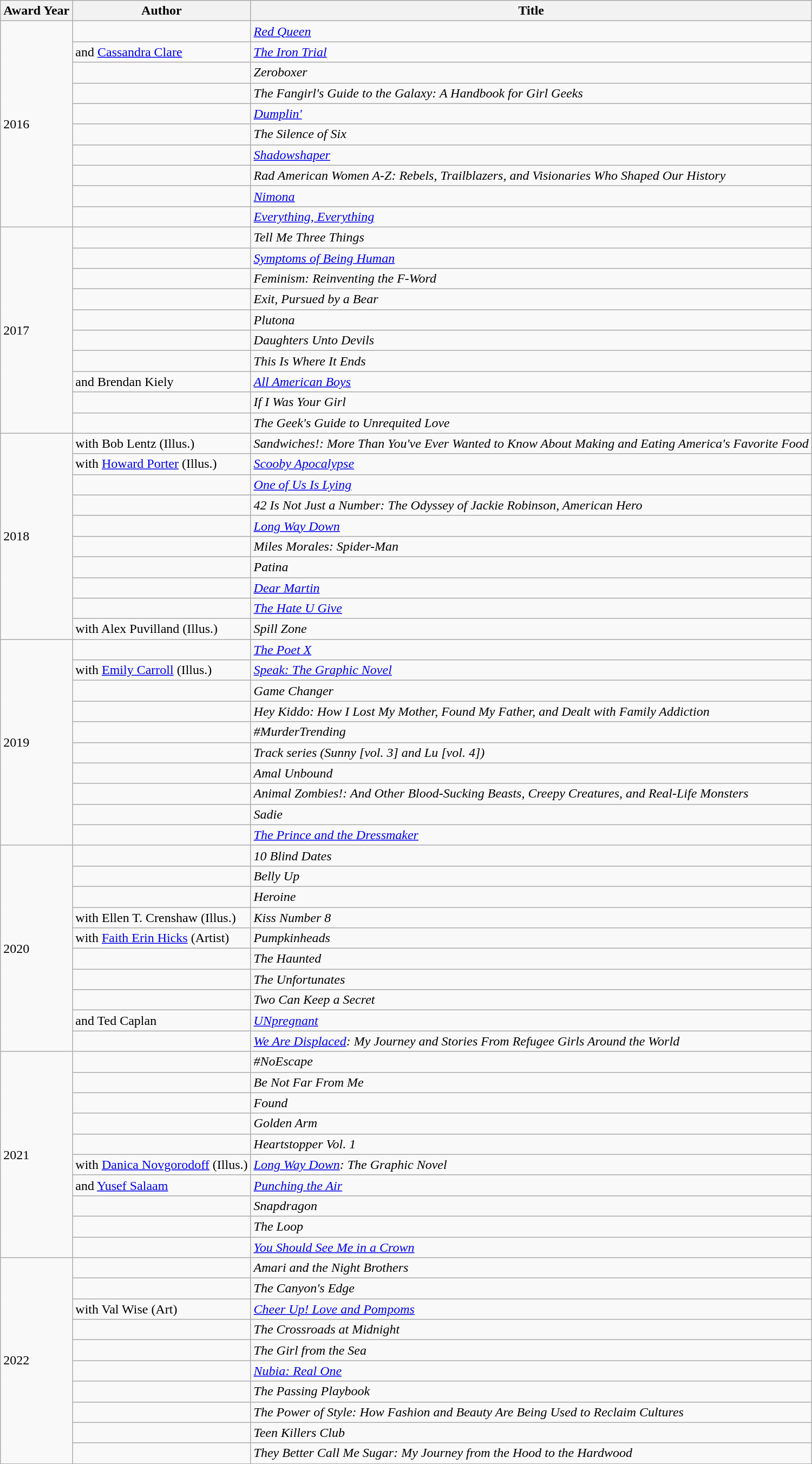<table class="wikitable sortable">
<tr>
<th>Award Year</th>
<th>Author</th>
<th>Title</th>
</tr>
<tr>
<td rowspan="10">2016</td>
<td></td>
<td><em><a href='#'>Red Queen</a></em></td>
</tr>
<tr>
<td> and <a href='#'>Cassandra Clare</a></td>
<td><em><a href='#'>The Iron Trial</a></em></td>
</tr>
<tr>
<td></td>
<td><em>Zeroboxer</em></td>
</tr>
<tr>
<td></td>
<td><em>The Fangirl's Guide to  the Galaxy: A Handbook for Girl Geeks</em></td>
</tr>
<tr>
<td></td>
<td><em><a href='#'>Dumplin'</a></em></td>
</tr>
<tr>
<td></td>
<td><em>The Silence of Six</em></td>
</tr>
<tr>
<td></td>
<td><em><a href='#'>Shadowshaper</a></em></td>
</tr>
<tr>
<td></td>
<td><em>Rad American Women A-Z:  Rebels, Trailblazers, and Visionaries  Who Shaped Our History</em></td>
</tr>
<tr>
<td></td>
<td><em><a href='#'>Nimona</a></em></td>
</tr>
<tr>
<td></td>
<td><em><a href='#'>Everything, Everything</a></em></td>
</tr>
<tr>
<td rowspan="10">2017</td>
<td></td>
<td><em>Tell Me Three Things</em></td>
</tr>
<tr>
<td></td>
<td><em><a href='#'>Symptoms of Being Human</a></em></td>
</tr>
<tr>
<td></td>
<td><em>Feminism: Reinventing the F-Word</em></td>
</tr>
<tr>
<td></td>
<td><em>Exit, Pursued by a Bear</em></td>
</tr>
<tr>
<td></td>
<td><em>Plutona</em></td>
</tr>
<tr>
<td></td>
<td><em>Daughters Unto Devils</em></td>
</tr>
<tr>
<td></td>
<td><em>This Is Where It Ends</em></td>
</tr>
<tr>
<td> and Brendan Kiely</td>
<td><em><a href='#'>All American Boys</a></em></td>
</tr>
<tr>
<td></td>
<td><em>If I Was Your Girl</em></td>
</tr>
<tr>
<td></td>
<td><em>The Geek's Guide to Unrequited Love</em></td>
</tr>
<tr>
<td rowspan="10">2018</td>
<td> with Bob Lentz (Illus.)</td>
<td><em>Sandwiches!: More Than You've Ever Wanted to Know About Making and Eating America's Favorite Food</em></td>
</tr>
<tr>
<td> with <a href='#'>Howard Porter</a> (Illus.)</td>
<td><em><a href='#'>Scooby Apocalypse</a></em></td>
</tr>
<tr>
<td></td>
<td><em><a href='#'>One of Us Is Lying</a></em></td>
</tr>
<tr>
<td></td>
<td><em>42 Is Not Just a Number: The Odyssey of Jackie Robinson, American Hero</em></td>
</tr>
<tr>
<td></td>
<td><em><a href='#'>Long Way Down</a></em></td>
</tr>
<tr>
<td></td>
<td><em>Miles Morales: Spider-Man</em></td>
</tr>
<tr>
<td></td>
<td><em>Patina</em></td>
</tr>
<tr>
<td></td>
<td><em><a href='#'>Dear Martin</a></em></td>
</tr>
<tr>
<td></td>
<td><em><a href='#'>The Hate U Give</a></em></td>
</tr>
<tr>
<td> with Alex Puvilland (Illus.)</td>
<td><em>Spill Zone</em></td>
</tr>
<tr>
<td rowspan="10">2019</td>
<td></td>
<td><em><a href='#'>The Poet X</a></em></td>
</tr>
<tr>
<td> with <a href='#'>Emily Carroll</a> (Illus.)</td>
<td><em><a href='#'>Speak: The Graphic Novel</a></em></td>
</tr>
<tr>
<td></td>
<td><em>Game Changer</em></td>
</tr>
<tr>
<td></td>
<td><em>Hey Kiddo: How I Lost My Mother, Found My Father, and Dealt with Family Addiction</em></td>
</tr>
<tr>
<td></td>
<td><em>#MurderTrending</em></td>
</tr>
<tr>
<td></td>
<td><em>Track series (Sunny [vol. 3] and Lu [vol. 4])</em></td>
</tr>
<tr>
<td></td>
<td><em>Amal Unbound</em></td>
</tr>
<tr>
<td></td>
<td><em>Animal Zombies!: And Other Blood-Sucking Beasts, Creepy Creatures, and Real-Life Monsters</em></td>
</tr>
<tr>
<td></td>
<td><em>Sadie</em></td>
</tr>
<tr>
<td></td>
<td><em><a href='#'>The Prince and the Dressmaker</a></em></td>
</tr>
<tr>
<td rowspan="10">2020</td>
<td></td>
<td><em>10 Blind Dates</em></td>
</tr>
<tr>
<td></td>
<td><em>Belly Up</em></td>
</tr>
<tr>
<td></td>
<td><em>Heroine</em></td>
</tr>
<tr>
<td> with Ellen T. Crenshaw (Illus.)</td>
<td><em>Kiss Number 8</em></td>
</tr>
<tr>
<td> with <a href='#'>Faith Erin Hicks</a> (Artist)</td>
<td><em>Pumpkinheads</em></td>
</tr>
<tr>
<td></td>
<td><em>The Haunted</em></td>
</tr>
<tr>
<td></td>
<td><em>The Unfortunates</em></td>
</tr>
<tr>
<td></td>
<td><em>Two Can Keep a Secret</em></td>
</tr>
<tr>
<td> and Ted Caplan</td>
<td><em><a href='#'>UNpregnant</a></em></td>
</tr>
<tr>
<td></td>
<td><em><a href='#'>We Are Displaced</a>: My Journey and Stories From Refugee Girls Around the World</em></td>
</tr>
<tr>
<td rowspan="10">2021</td>
<td></td>
<td><em>#NoEscape</em></td>
</tr>
<tr>
<td></td>
<td><em>Be Not Far From Me</em></td>
</tr>
<tr>
<td></td>
<td><em>Found</em></td>
</tr>
<tr>
<td></td>
<td><em>Golden Arm</em></td>
</tr>
<tr>
<td></td>
<td><em>Heartstopper Vol. 1</em></td>
</tr>
<tr>
<td> with <a href='#'>Danica Novgorodoff</a> (Illus.)</td>
<td><em><a href='#'>Long Way Down</a>: The Graphic Novel</em></td>
</tr>
<tr>
<td> and <a href='#'>Yusef Salaam</a></td>
<td><em><a href='#'>Punching the Air</a></em></td>
</tr>
<tr>
<td></td>
<td><em>Snapdragon</em></td>
</tr>
<tr>
<td></td>
<td><em>The Loop</em></td>
</tr>
<tr>
<td></td>
<td><em><a href='#'>You Should See Me in a Crown</a></em></td>
</tr>
<tr>
<td rowspan="10">2022</td>
<td></td>
<td><em>Amari and the Night Brothers</em></td>
</tr>
<tr>
<td></td>
<td><em>The Canyon's Edge</em></td>
</tr>
<tr>
<td> with Val Wise (Art)</td>
<td><em><a href='#'>Cheer Up! Love and Pompoms</a></em></td>
</tr>
<tr>
<td></td>
<td><em>The Crossroads at Midnight</em></td>
</tr>
<tr>
<td></td>
<td><em>The Girl from the Sea</em></td>
</tr>
<tr>
<td></td>
<td><em><a href='#'>Nubia: Real One</a></em></td>
</tr>
<tr>
<td></td>
<td><em>The Passing Playbook</em></td>
</tr>
<tr>
<td></td>
<td><em>The Power of Style: How Fashion and Beauty Are Being Used to Reclaim Cultures</em></td>
</tr>
<tr>
<td></td>
<td><em>Teen Killers Club</em></td>
</tr>
<tr>
<td></td>
<td><em>They Better Call Me Sugar: My Journey from the Hood to the Hardwood</em></td>
</tr>
</table>
